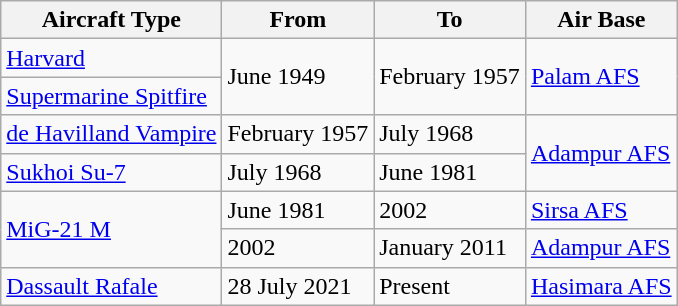<table class="wikitable">
<tr>
<th>Aircraft Type</th>
<th>From</th>
<th>To</th>
<th>Air Base</th>
</tr>
<tr>
<td><a href='#'>Harvard</a></td>
<td rowspan="2">June 1949</td>
<td rowspan="2">February 1957</td>
<td rowspan="2"><a href='#'>Palam AFS</a></td>
</tr>
<tr>
<td><a href='#'>Supermarine Spitfire</a></td>
</tr>
<tr>
<td><a href='#'>de Havilland Vampire</a></td>
<td>February 1957</td>
<td>July 1968</td>
<td rowspan='2'><a href='#'>Adampur AFS</a></td>
</tr>
<tr>
<td><a href='#'>Sukhoi Su-7</a></td>
<td>July 1968</td>
<td>June 1981</td>
</tr>
<tr>
<td rowspan='2'><a href='#'>MiG-21 M</a></td>
<td>June 1981</td>
<td>2002</td>
<td><a href='#'>Sirsa AFS</a></td>
</tr>
<tr>
<td>2002</td>
<td>January 2011</td>
<td><a href='#'>Adampur AFS</a></td>
</tr>
<tr>
<td><a href='#'>Dassault Rafale</a></td>
<td>28 July 2021</td>
<td>Present</td>
<td><a href='#'>Hasimara AFS</a></td>
</tr>
</table>
